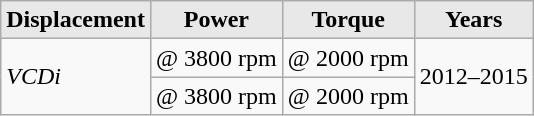<table class="wikitable">
<tr>
<th style = "background:#e8e8e8;">Displacement</th>
<th style = "background:#e8e8e8;">Power</th>
<th style = "background:#e8e8e8;">Torque</th>
<th style = "background:#e8e8e8;">Years</th>
</tr>
<tr>
<td rowspan = "2"> <em>VCDi</em></td>
<td> @ 3800 rpm</td>
<td> @ 2000 rpm</td>
<td rowspan = 2>2012–2015</td>
</tr>
<tr>
<td> @ 3800 rpm</td>
<td> @ 2000 rpm</td>
</tr>
</table>
